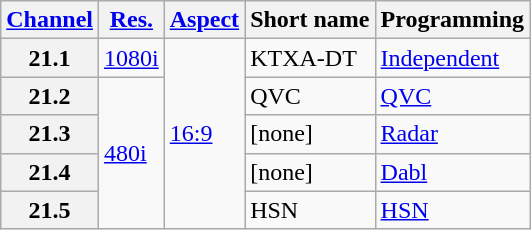<table class="wikitable">
<tr>
<th scope = "col"><a href='#'>Channel</a></th>
<th scope = "col"><a href='#'>Res.</a></th>
<th scope = "col"><a href='#'>Aspect</a></th>
<th scope = "col">Short name</th>
<th scope = "col">Programming</th>
</tr>
<tr>
<th scope = "row">21.1</th>
<td><a href='#'>1080i</a></td>
<td rowspan=5><a href='#'>16:9</a></td>
<td>KTXA-DT</td>
<td><a href='#'>Independent</a></td>
</tr>
<tr>
<th scope = "row">21.2</th>
<td rowspan=4><a href='#'>480i</a></td>
<td>QVC</td>
<td><a href='#'>QVC</a></td>
</tr>
<tr>
<th scope = "row">21.3</th>
<td>[none]</td>
<td><a href='#'>Radar</a></td>
</tr>
<tr>
<th scope = "row">21.4</th>
<td>[none]</td>
<td><a href='#'>Dabl</a></td>
</tr>
<tr>
<th scope = "row">21.5</th>
<td>HSN</td>
<td><a href='#'>HSN</a></td>
</tr>
</table>
